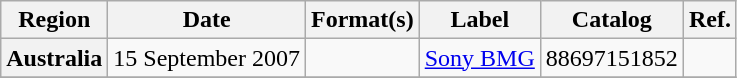<table class="wikitable sortable plainrowheaders">
<tr>
<th scope="col">Region</th>
<th scope="col">Date</th>
<th scope="col">Format(s)</th>
<th scope="col">Label</th>
<th scope="col">Catalog</th>
<th scope="col">Ref.</th>
</tr>
<tr>
<th scope="row">Australia</th>
<td>15 September 2007</td>
<td></td>
<td><a href='#'>Sony BMG</a></td>
<td>88697151852</td>
<td style="text-align:center;"></td>
</tr>
<tr>
</tr>
</table>
